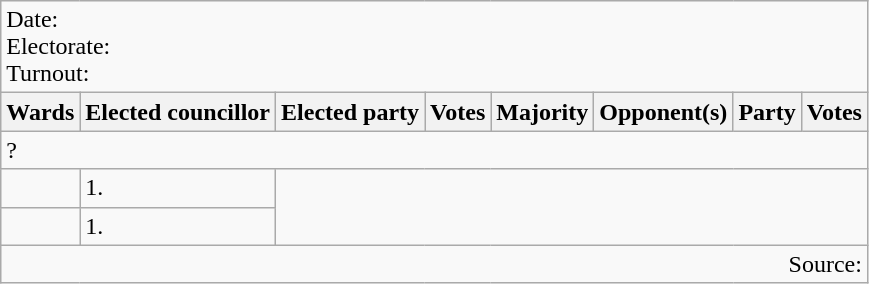<table class=wikitable>
<tr>
<td colspan=8>Date: <br>Electorate: <br>Turnout:</td>
</tr>
<tr>
<th>Wards</th>
<th>Elected councillor</th>
<th>Elected party</th>
<th>Votes</th>
<th>Majority</th>
<th>Opponent(s)</th>
<th>Party</th>
<th>Votes</th>
</tr>
<tr>
<td colspan=8>?</td>
</tr>
<tr>
<td></td>
<td>1.</td>
</tr>
<tr>
<td></td>
<td>1.</td>
</tr>
<tr>
<td colspan="8" style="text-align:right;">Source:</td>
</tr>
</table>
